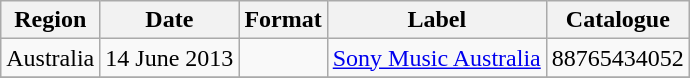<table class="wikitable plainrowheaders">
<tr>
<th scope="col">Region</th>
<th scope="col">Date</th>
<th scope="col">Format</th>
<th scope="col">Label</th>
<th scope="col">Catalogue</th>
</tr>
<tr>
<td>Australia</td>
<td>14 June 2013</td>
<td></td>
<td><a href='#'>Sony Music Australia</a></td>
<td>88765434052</td>
</tr>
<tr>
</tr>
</table>
